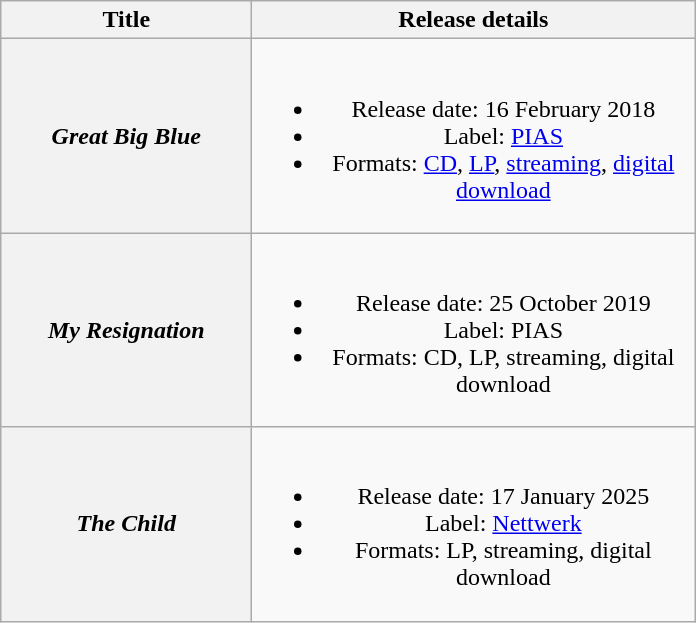<table class="wikitable plainrowheaders" style="text-align:center">
<tr>
<th scope="col" style="width:10em;">Title</th>
<th scope="col" style="width:18em;">Release details</th>
</tr>
<tr>
<th scope="row"><em>Great Big Blue</em></th>
<td><br><ul><li>Release date: 16 February 2018</li><li>Label: <a href='#'>PIAS</a></li><li>Formats: <a href='#'>CD</a>, <a href='#'>LP</a>, <a href='#'>streaming</a>, <a href='#'>digital download</a></li></ul></td>
</tr>
<tr>
<th scope="row"><em>My Resignation</em></th>
<td><br><ul><li>Release date: 25 October 2019</li><li>Label: PIAS</li><li>Formats: CD, LP, streaming, digital download</li></ul></td>
</tr>
<tr>
<th scope="row"><em>The Child</em></th>
<td><br><ul><li>Release date: 17 January 2025</li><li>Label: <a href='#'>Nettwerk</a></li><li>Formats: LP, streaming, digital download</li></ul></td>
</tr>
</table>
